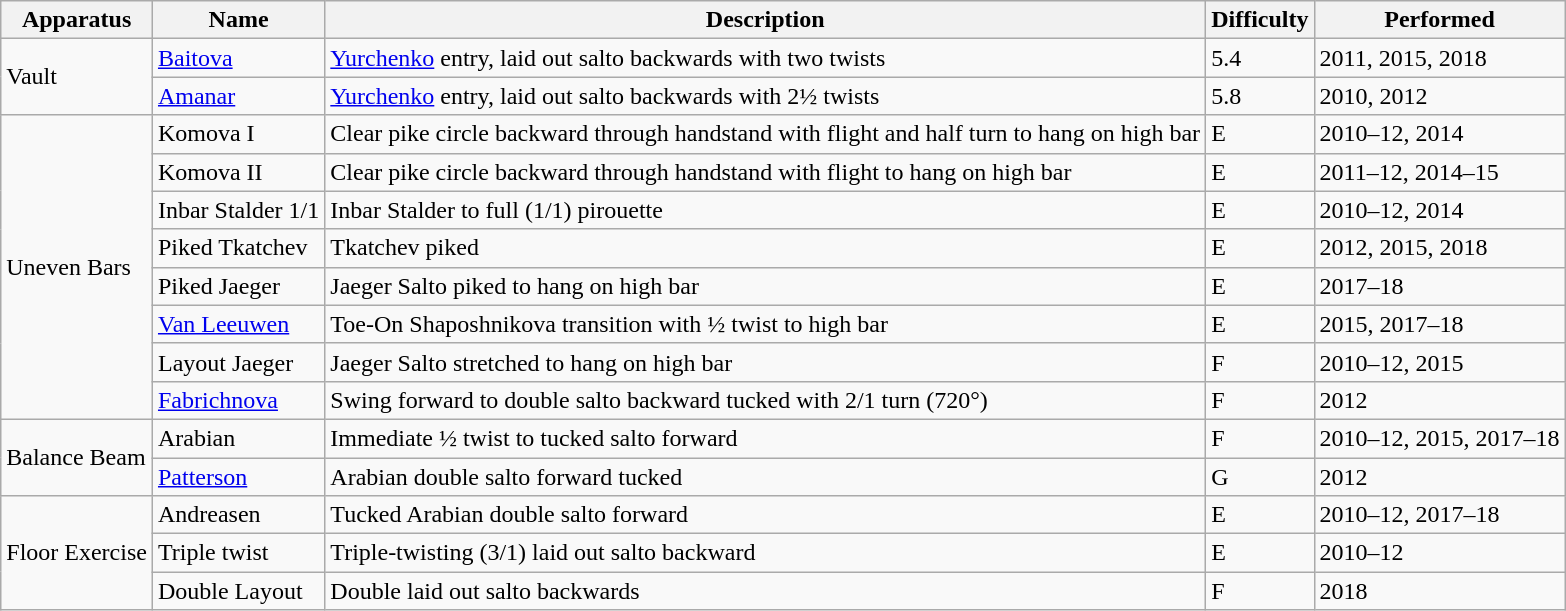<table class="wikitable">
<tr>
<th>Apparatus</th>
<th>Name</th>
<th>Description</th>
<th>Difficulty</th>
<th>Performed</th>
</tr>
<tr>
<td rowspan="2">Vault</td>
<td><a href='#'>Baitova</a></td>
<td><a href='#'>Yurchenko</a> entry, laid out salto backwards with two twists</td>
<td>5.4</td>
<td>2011, 2015, 2018</td>
</tr>
<tr>
<td><a href='#'>Amanar</a></td>
<td><a href='#'>Yurchenko</a> entry, laid out salto backwards with 2½ twists</td>
<td>5.8</td>
<td>2010, 2012</td>
</tr>
<tr>
<td rowspan="8">Uneven Bars</td>
<td>Komova I</td>
<td>Clear pike circle backward through handstand with flight and half turn to hang on high bar</td>
<td>E</td>
<td>2010–12, 2014</td>
</tr>
<tr>
<td>Komova II</td>
<td>Clear pike circle backward through handstand with flight to hang on high bar</td>
<td>E</td>
<td>2011–12, 2014–15</td>
</tr>
<tr>
<td>Inbar Stalder 1/1</td>
<td>Inbar Stalder to full (1/1) pirouette</td>
<td>E</td>
<td>2010–12, 2014</td>
</tr>
<tr>
<td>Piked Tkatchev</td>
<td>Tkatchev piked</td>
<td>E</td>
<td>2012, 2015, 2018</td>
</tr>
<tr>
<td>Piked Jaeger</td>
<td>Jaeger Salto piked to hang on high bar</td>
<td>E</td>
<td>2017–18</td>
</tr>
<tr>
<td><a href='#'>Van Leeuwen</a></td>
<td>Toe-On Shaposhnikova transition with ½ twist to high bar</td>
<td>E</td>
<td>2015, 2017–18</td>
</tr>
<tr>
<td>Layout Jaeger</td>
<td>Jaeger Salto stretched to hang on high bar</td>
<td>F</td>
<td>2010–12, 2015</td>
</tr>
<tr>
<td><a href='#'>Fabrichnova</a></td>
<td>Swing forward to double salto backward tucked with 2/1 turn (720°)</td>
<td>F</td>
<td>2012</td>
</tr>
<tr>
<td rowspan="2">Balance Beam</td>
<td>Arabian</td>
<td>Immediate ½ twist to tucked salto forward</td>
<td>F</td>
<td>2010–12, 2015, 2017–18</td>
</tr>
<tr>
<td><a href='#'>Patterson</a></td>
<td>Arabian double salto forward tucked</td>
<td>G</td>
<td>2012</td>
</tr>
<tr>
<td rowspan="3">Floor Exercise</td>
<td>Andreasen</td>
<td>Tucked Arabian double salto forward</td>
<td>E</td>
<td>2010–12, 2017–18</td>
</tr>
<tr>
<td>Triple twist</td>
<td>Triple-twisting (3/1) laid out salto backward</td>
<td>E</td>
<td>2010–12</td>
</tr>
<tr>
<td>Double Layout</td>
<td>Double laid out salto backwards</td>
<td>F</td>
<td>2018</td>
</tr>
</table>
